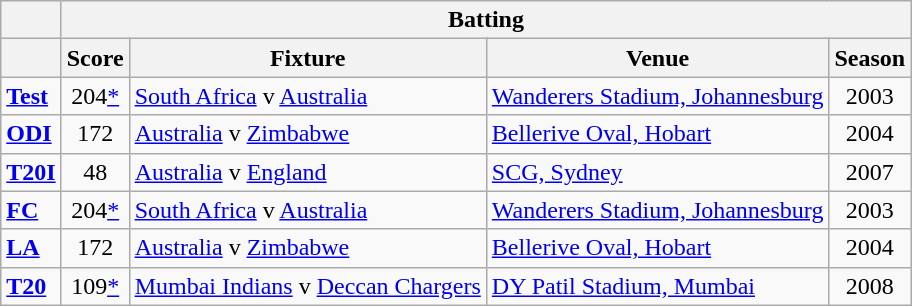<table class=wikitable style="font-size:100%">
<tr>
<th rowspan="1"></th>
<th colspan="4" rowspan="1">Batting</th>
</tr>
<tr>
<th></th>
<th>Score</th>
<th>Fixture</th>
<th>Venue</th>
<th>Season</th>
</tr>
<tr>
<td><strong><a href='#'>Test</a></strong></td>
<td align="center">204<a href='#'>*</a></td>
<td><a href='#'>South Africa</a> v <a href='#'>Australia</a></td>
<td><a href='#'>Wanderers Stadium, Johannesburg</a></td>
<td align="center">2003</td>
</tr>
<tr>
<td><strong><a href='#'>ODI</a></strong></td>
<td align="center">172</td>
<td><a href='#'>Australia</a> v <a href='#'>Zimbabwe</a></td>
<td><a href='#'>Bellerive Oval, Hobart</a></td>
<td align="center">2004</td>
</tr>
<tr>
<td><strong><a href='#'>T20I</a></strong></td>
<td align="center">48</td>
<td><a href='#'>Australia</a> v <a href='#'>England</a></td>
<td><a href='#'>SCG, Sydney</a></td>
<td align="center">2007</td>
</tr>
<tr>
<td><strong><a href='#'>FC</a></strong></td>
<td align="center">204<a href='#'>*</a></td>
<td><a href='#'>South Africa</a> v <a href='#'>Australia</a></td>
<td><a href='#'>Wanderers Stadium, Johannesburg</a></td>
<td align="center">2003</td>
</tr>
<tr>
<td><strong><a href='#'>LA</a></strong></td>
<td align="center">172</td>
<td><a href='#'>Australia</a> v <a href='#'>Zimbabwe</a></td>
<td><a href='#'>Bellerive Oval, Hobart</a></td>
<td align="center">2004</td>
</tr>
<tr>
<td><strong><a href='#'>T20</a></strong></td>
<td align="center">109<a href='#'>*</a></td>
<td><a href='#'>Mumbai Indians</a> v <a href='#'>Deccan Chargers</a></td>
<td><a href='#'>DY Patil Stadium, Mumbai</a></td>
<td align="center">2008</td>
</tr>
</table>
